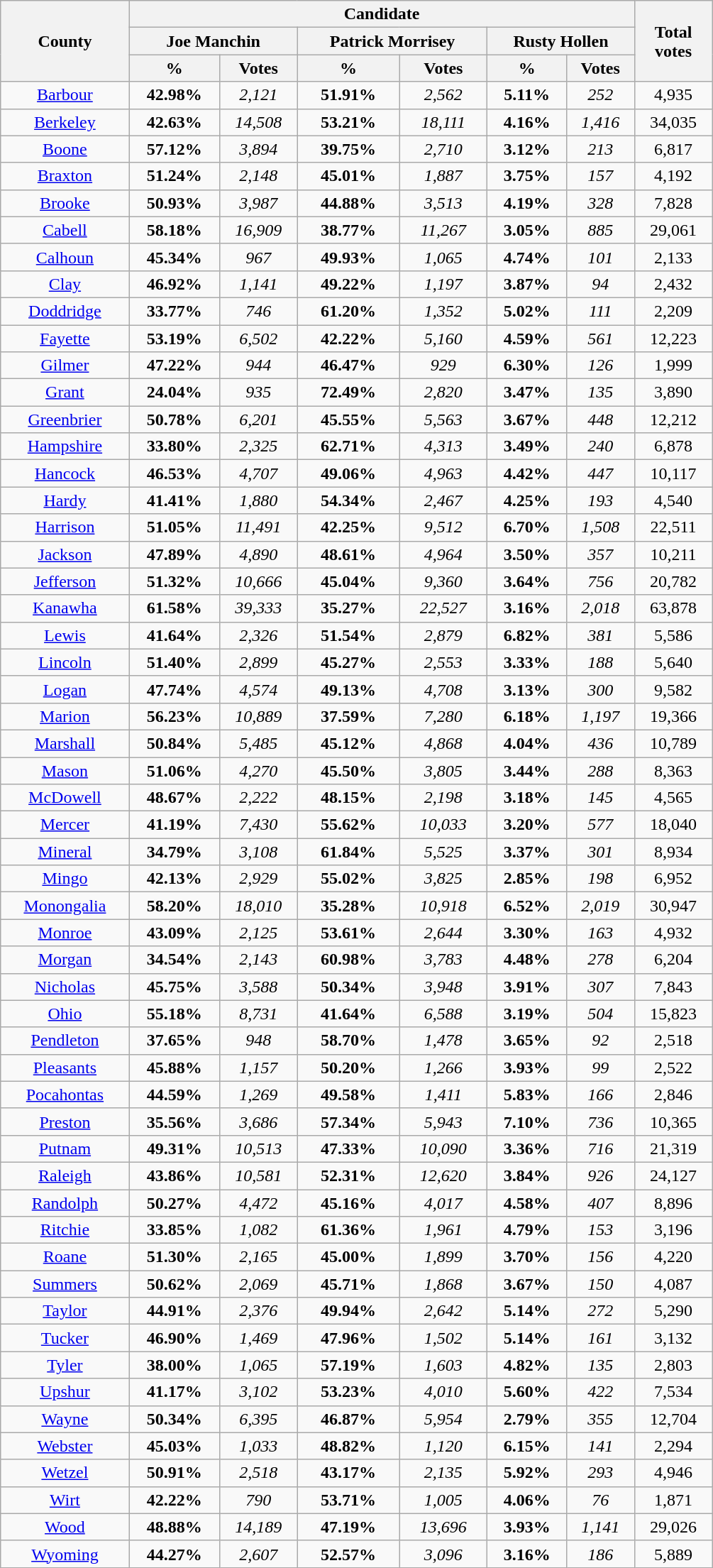<table width="53%" class="wikitable sortable">
<tr>
<th colspan="1" rowspan="3" style="text-align:center">County</th>
<th colspan="6" style="text-align: center;">Candidate</th>
<th colspan="1" rowspan="3" style="text-align: center;">Total<br>votes</th>
</tr>
<tr>
<th colspan="2" style="text-align: center;">Joe Manchin</th>
<th colspan="2" style="text-align: center;">Patrick Morrisey</th>
<th colspan="2" style="text-align: center;">Rusty Hollen</th>
</tr>
<tr>
<th>%</th>
<th>Votes</th>
<th>%</th>
<th>Votes</th>
<th>%</th>
<th>Votes</th>
</tr>
<tr>
<td align="center"  ><a href='#'>Barbour</a></td>
<td align="center"><strong>42.98%</strong></td>
<td align="center"><em>2,121</em></td>
<td align="center"><strong>51.91%</strong></td>
<td align="center"><em>2,562</em></td>
<td align="center"><strong>5.11%</strong></td>
<td align="center"><em>252</em></td>
<td align="center">4,935</td>
</tr>
<tr>
<td align="center"  ><a href='#'>Berkeley</a></td>
<td align="center"><strong>42.63%</strong></td>
<td align="center"><em>14,508</em></td>
<td align="center"><strong>53.21%</strong></td>
<td align="center"><em>18,111</em></td>
<td align="center"><strong>4.16%</strong></td>
<td align="center"><em>1,416</em></td>
<td align="center">34,035</td>
</tr>
<tr>
<td align="center"  ><a href='#'>Boone</a></td>
<td align="center"><strong>57.12%</strong></td>
<td align="center"><em>3,894</em></td>
<td align="center"><strong>39.75%</strong></td>
<td align="center"><em>2,710</em></td>
<td align="center"><strong>3.12%</strong></td>
<td align="center"><em>213</em></td>
<td align="center">6,817</td>
</tr>
<tr>
<td align="center"  ><a href='#'>Braxton</a></td>
<td align="center"><strong>51.24%</strong></td>
<td align="center"><em>2,148</em></td>
<td align="center"><strong>45.01%</strong></td>
<td align="center"><em>1,887</em></td>
<td align="center"><strong>3.75%</strong></td>
<td align="center"><em>157</em></td>
<td align="center">4,192</td>
</tr>
<tr>
<td align="center"  ><a href='#'>Brooke</a></td>
<td align="center"><strong>50.93%</strong></td>
<td align="center"><em>3,987</em></td>
<td align="center"><strong>44.88%</strong></td>
<td align="center"><em>3,513</em></td>
<td align="center"><strong>4.19%</strong></td>
<td align="center"><em>328</em></td>
<td align="center">7,828</td>
</tr>
<tr>
<td align="center"  ><a href='#'>Cabell</a></td>
<td align="center"><strong>58.18%</strong></td>
<td align="center"><em>16,909</em></td>
<td align="center"><strong>38.77%</strong></td>
<td align="center"><em>11,267</em></td>
<td align="center"><strong>3.05%</strong></td>
<td align="center"><em>885</em></td>
<td align="center">29,061</td>
</tr>
<tr>
<td align="center"  ><a href='#'>Calhoun</a></td>
<td align="center"><strong>45.34%</strong></td>
<td align="center"><em>967</em></td>
<td align="center"><strong>49.93%</strong></td>
<td align="center"><em>1,065</em></td>
<td align="center"><strong>4.74%</strong></td>
<td align="center"><em>101</em></td>
<td align="center">2,133</td>
</tr>
<tr>
<td align="center"  ><a href='#'>Clay</a></td>
<td align="center"><strong>46.92%</strong></td>
<td align="center"><em>1,141</em></td>
<td align="center"><strong>49.22%</strong></td>
<td align="center"><em>1,197</em></td>
<td align="center"><strong>3.87%</strong></td>
<td align="center"><em>94</em></td>
<td align="center">2,432</td>
</tr>
<tr>
<td align="center"  ><a href='#'>Doddridge</a></td>
<td align="center"><strong>33.77%</strong></td>
<td align="center"><em>746</em></td>
<td align="center"><strong>61.20%</strong></td>
<td align="center"><em>1,352</em></td>
<td align="center"><strong>5.02%</strong></td>
<td align="center"><em>111</em></td>
<td align="center">2,209</td>
</tr>
<tr>
<td align="center"  ><a href='#'>Fayette</a></td>
<td align="center"><strong>53.19%</strong></td>
<td align="center"><em>6,502</em></td>
<td align="center"><strong>42.22%</strong></td>
<td align="center"><em>5,160</em></td>
<td align="center"><strong>4.59%</strong></td>
<td align="center"><em>561</em></td>
<td align="center">12,223</td>
</tr>
<tr>
<td align="center"  ><a href='#'>Gilmer</a></td>
<td align="center"><strong>47.22%</strong></td>
<td align="center"><em>944</em></td>
<td align="center"><strong>46.47%</strong></td>
<td align="center"><em>929</em></td>
<td align="center"><strong>6.30%</strong></td>
<td align="center"><em>126</em></td>
<td align="center">1,999</td>
</tr>
<tr>
<td align="center"  ><a href='#'>Grant</a></td>
<td align="center"><strong>24.04%</strong></td>
<td align="center"><em>935</em></td>
<td align="center"><strong>72.49%</strong></td>
<td align="center"><em>2,820</em></td>
<td align="center"><strong>3.47%</strong></td>
<td align="center"><em>135</em></td>
<td align="center">3,890</td>
</tr>
<tr>
<td align="center"  ><a href='#'>Greenbrier</a></td>
<td align="center"><strong>50.78%</strong></td>
<td align="center"><em>6,201</em></td>
<td align="center"><strong>45.55%</strong></td>
<td align="center"><em>5,563</em></td>
<td align="center"><strong>3.67%</strong></td>
<td align="center"><em>448</em></td>
<td align="center">12,212</td>
</tr>
<tr>
<td align="center"  ><a href='#'>Hampshire</a></td>
<td align="center"><strong>33.80%</strong></td>
<td align="center"><em>2,325</em></td>
<td align="center"><strong>62.71%</strong></td>
<td align="center"><em>4,313</em></td>
<td align="center"><strong>3.49%</strong></td>
<td align="center"><em>240</em></td>
<td align="center">6,878</td>
</tr>
<tr>
<td align="center"  ><a href='#'>Hancock</a></td>
<td align="center"><strong>46.53%</strong></td>
<td align="center"><em>4,707</em></td>
<td align="center"><strong>49.06%</strong></td>
<td align="center"><em>4,963</em></td>
<td align="center"><strong>4.42%</strong></td>
<td align="center"><em>447</em></td>
<td align="center">10,117</td>
</tr>
<tr>
<td align="center"  ><a href='#'>Hardy</a></td>
<td align="center"><strong>41.41%</strong></td>
<td align="center"><em>1,880</em></td>
<td align="center"><strong>54.34%</strong></td>
<td align="center"><em>2,467</em></td>
<td align="center"><strong>4.25%</strong></td>
<td align="center"><em>193</em></td>
<td align="center">4,540</td>
</tr>
<tr>
<td align="center"  ><a href='#'>Harrison</a></td>
<td align="center"><strong>51.05%</strong></td>
<td align="center"><em>11,491</em></td>
<td align="center"><strong>42.25%</strong></td>
<td align="center"><em>9,512</em></td>
<td align="center"><strong>6.70%</strong></td>
<td align="center"><em>1,508</em></td>
<td align="center">22,511</td>
</tr>
<tr>
<td align="center"  ><a href='#'>Jackson</a></td>
<td align="center"><strong>47.89%</strong></td>
<td align="center"><em>4,890</em></td>
<td align="center"><strong>48.61%</strong></td>
<td align="center"><em>4,964</em></td>
<td align="center"><strong>3.50%</strong></td>
<td align="center"><em>357</em></td>
<td align="center">10,211</td>
</tr>
<tr>
<td align="center"  ><a href='#'>Jefferson</a></td>
<td align="center"><strong>51.32%</strong></td>
<td align="center"><em>10,666</em></td>
<td align="center"><strong>45.04%</strong></td>
<td align="center"><em>9,360</em></td>
<td align="center"><strong>3.64%</strong></td>
<td align="center"><em>756</em></td>
<td align="center">20,782</td>
</tr>
<tr>
<td align="center"  ><a href='#'>Kanawha</a></td>
<td align="center"><strong>61.58%</strong></td>
<td align="center"><em>39,333</em></td>
<td align="center"><strong>35.27%</strong></td>
<td align="center"><em>22,527</em></td>
<td align="center"><strong>3.16%</strong></td>
<td align="center"><em>2,018</em></td>
<td align="center">63,878</td>
</tr>
<tr>
<td align="center"  ><a href='#'>Lewis</a></td>
<td align="center"><strong>41.64%</strong></td>
<td align="center"><em>2,326</em></td>
<td align="center"><strong>51.54%</strong></td>
<td align="center"><em>2,879</em></td>
<td align="center"><strong>6.82%</strong></td>
<td align="center"><em>381</em></td>
<td align="center">5,586</td>
</tr>
<tr>
<td align="center"  ><a href='#'>Lincoln</a></td>
<td align="center"><strong>51.40%</strong></td>
<td align="center"><em>2,899</em></td>
<td align="center"><strong>45.27%</strong></td>
<td align="center"><em>2,553</em></td>
<td align="center"><strong>3.33%</strong></td>
<td align="center"><em>188</em></td>
<td align="center">5,640</td>
</tr>
<tr>
<td align="center"  ><a href='#'>Logan</a></td>
<td align="center"><strong>47.74%</strong></td>
<td align="center"><em>4,574</em></td>
<td align="center"><strong>49.13%</strong></td>
<td align="center"><em>4,708</em></td>
<td align="center"><strong>3.13%</strong></td>
<td align="center"><em>300</em></td>
<td align="center">9,582</td>
</tr>
<tr>
<td align="center"  ><a href='#'>Marion</a></td>
<td align="center"><strong>56.23%</strong></td>
<td align="center"><em>10,889</em></td>
<td align="center"><strong>37.59%</strong></td>
<td align="center"><em>7,280</em></td>
<td align="center"><strong>6.18%</strong></td>
<td align="center"><em>1,197</em></td>
<td align="center">19,366</td>
</tr>
<tr>
<td align="center"  ><a href='#'>Marshall</a></td>
<td align="center"><strong>50.84%</strong></td>
<td align="center"><em>5,485</em></td>
<td align="center"><strong>45.12%</strong></td>
<td align="center"><em>4,868</em></td>
<td align="center"><strong>4.04%</strong></td>
<td align="center"><em>436</em></td>
<td align="center">10,789</td>
</tr>
<tr>
<td align="center"  ><a href='#'>Mason</a></td>
<td align="center"><strong>51.06%</strong></td>
<td align="center"><em>4,270</em></td>
<td align="center"><strong>45.50%</strong></td>
<td align="center"><em>3,805</em></td>
<td align="center"><strong>3.44%</strong></td>
<td align="center"><em>288</em></td>
<td align="center">8,363</td>
</tr>
<tr>
<td align="center"  ><a href='#'>McDowell</a></td>
<td align="center"><strong>48.67%</strong></td>
<td align="center"><em>2,222</em></td>
<td align="center"><strong>48.15%</strong></td>
<td align="center"><em>2,198</em></td>
<td align="center"><strong>3.18%</strong></td>
<td align="center"><em>145</em></td>
<td align="center">4,565</td>
</tr>
<tr>
<td align="center"  ><a href='#'>Mercer</a></td>
<td align="center"><strong>41.19%</strong></td>
<td align="center"><em>7,430</em></td>
<td align="center"><strong>55.62%</strong></td>
<td align="center"><em>10,033</em></td>
<td align="center"><strong>3.20%</strong></td>
<td align="center"><em>577</em></td>
<td align="center">18,040</td>
</tr>
<tr>
<td align="center"  ><a href='#'>Mineral</a></td>
<td align="center"><strong>34.79%</strong></td>
<td align="center"><em>3,108</em></td>
<td align="center"><strong>61.84%</strong></td>
<td align="center"><em>5,525</em></td>
<td align="center"><strong>3.37%</strong></td>
<td align="center"><em>301</em></td>
<td align="center">8,934</td>
</tr>
<tr>
<td align="center"  ><a href='#'>Mingo</a></td>
<td align="center"><strong>42.13%</strong></td>
<td align="center"><em>2,929</em></td>
<td align="center"><strong>55.02%</strong></td>
<td align="center"><em>3,825</em></td>
<td align="center"><strong>2.85%</strong></td>
<td align="center"><em>198</em></td>
<td align="center">6,952</td>
</tr>
<tr>
<td align="center"  ><a href='#'>Monongalia</a></td>
<td align="center"><strong>58.20%</strong></td>
<td align="center"><em>18,010</em></td>
<td align="center"><strong>35.28%</strong></td>
<td align="center"><em>10,918</em></td>
<td align="center"><strong>6.52%</strong></td>
<td align="center"><em>2,019</em></td>
<td align="center">30,947</td>
</tr>
<tr>
<td align="center"  ><a href='#'>Monroe</a></td>
<td align="center"><strong>43.09%</strong></td>
<td align="center"><em>2,125</em></td>
<td align="center"><strong>53.61%</strong></td>
<td align="center"><em>2,644</em></td>
<td align="center"><strong>3.30%</strong></td>
<td align="center"><em>163</em></td>
<td align="center">4,932</td>
</tr>
<tr>
<td align="center"  ><a href='#'>Morgan</a></td>
<td align="center"><strong>34.54%</strong></td>
<td align="center"><em>2,143</em></td>
<td align="center"><strong>60.98%</strong></td>
<td align="center"><em>3,783</em></td>
<td align="center"><strong>4.48%</strong></td>
<td align="center"><em>278</em></td>
<td align="center">6,204</td>
</tr>
<tr>
<td align="center"  ><a href='#'>Nicholas</a></td>
<td align="center"><strong>45.75%</strong></td>
<td align="center"><em>3,588</em></td>
<td align="center"><strong>50.34%</strong></td>
<td align="center"><em>3,948</em></td>
<td align="center"><strong>3.91%</strong></td>
<td align="center"><em>307</em></td>
<td align="center">7,843</td>
</tr>
<tr>
<td align="center"  ><a href='#'>Ohio</a></td>
<td align="center"><strong>55.18%</strong></td>
<td align="center"><em>8,731</em></td>
<td align="center"><strong>41.64%</strong></td>
<td align="center"><em>6,588</em></td>
<td align="center"><strong>3.19%</strong></td>
<td align="center"><em>504</em></td>
<td align="center">15,823</td>
</tr>
<tr>
<td align="center"  ><a href='#'>Pendleton</a></td>
<td align="center"><strong>37.65%</strong></td>
<td align="center"><em>948</em></td>
<td align="center"><strong>58.70%</strong></td>
<td align="center"><em>1,478</em></td>
<td align="center"><strong>3.65%</strong></td>
<td align="center"><em>92</em></td>
<td align="center">2,518</td>
</tr>
<tr>
<td align="center"  ><a href='#'>Pleasants</a></td>
<td align="center"><strong>45.88%</strong></td>
<td align="center"><em>1,157</em></td>
<td align="center"><strong>50.20%</strong></td>
<td align="center"><em>1,266</em></td>
<td align="center"><strong>3.93%</strong></td>
<td align="center"><em>99</em></td>
<td align="center">2,522</td>
</tr>
<tr>
<td align="center"  ><a href='#'>Pocahontas</a></td>
<td align="center"><strong>44.59%</strong></td>
<td align="center"><em>1,269</em></td>
<td align="center"><strong>49.58%</strong></td>
<td align="center"><em>1,411</em></td>
<td align="center"><strong>5.83%</strong></td>
<td align="center"><em>166</em></td>
<td align="center">2,846</td>
</tr>
<tr>
<td align="center"  ><a href='#'>Preston</a></td>
<td align="center"><strong>35.56%</strong></td>
<td align="center"><em>3,686</em></td>
<td align="center"><strong>57.34%</strong></td>
<td align="center"><em>5,943</em></td>
<td align="center"><strong>7.10%</strong></td>
<td align="center"><em>736</em></td>
<td align="center">10,365</td>
</tr>
<tr>
<td align="center"  ><a href='#'>Putnam</a></td>
<td align="center"><strong>49.31%</strong></td>
<td align="center"><em>10,513</em></td>
<td align="center"><strong>47.33%</strong></td>
<td align="center"><em>10,090</em></td>
<td align="center"><strong>3.36%</strong></td>
<td align="center"><em>716</em></td>
<td align="center">21,319</td>
</tr>
<tr>
<td align="center"  ><a href='#'>Raleigh</a></td>
<td align="center"><strong>43.86%</strong></td>
<td align="center"><em>10,581</em></td>
<td align="center"><strong>52.31%</strong></td>
<td align="center"><em>12,620</em></td>
<td align="center"><strong>3.84%</strong></td>
<td align="center"><em>926</em></td>
<td align="center">24,127</td>
</tr>
<tr>
<td align="center"  ><a href='#'>Randolph</a></td>
<td align="center"><strong>50.27%</strong></td>
<td align="center"><em>4,472</em></td>
<td align="center"><strong>45.16%</strong></td>
<td align="center"><em>4,017</em></td>
<td align="center"><strong>4.58%</strong></td>
<td align="center"><em>407</em></td>
<td align="center">8,896</td>
</tr>
<tr>
<td align="center"  ><a href='#'>Ritchie</a></td>
<td align="center"><strong>33.85%</strong></td>
<td align="center"><em>1,082</em></td>
<td align="center"><strong>61.36%</strong></td>
<td align="center"><em>1,961</em></td>
<td align="center"><strong>4.79%</strong></td>
<td align="center"><em>153</em></td>
<td align="center">3,196</td>
</tr>
<tr>
<td align="center"  ><a href='#'>Roane</a></td>
<td align="center"><strong>51.30%</strong></td>
<td align="center"><em>2,165</em></td>
<td align="center"><strong>45.00%</strong></td>
<td align="center"><em>1,899</em></td>
<td align="center"><strong>3.70%</strong></td>
<td align="center"><em>156</em></td>
<td align="center">4,220</td>
</tr>
<tr>
<td align="center"  ><a href='#'>Summers</a></td>
<td align="center"><strong>50.62%</strong></td>
<td align="center"><em>2,069</em></td>
<td align="center"><strong>45.71%</strong></td>
<td align="center"><em>1,868</em></td>
<td align="center"><strong>3.67%</strong></td>
<td align="center"><em>150</em></td>
<td align="center">4,087</td>
</tr>
<tr>
<td align="center"  ><a href='#'>Taylor</a></td>
<td align="center"><strong>44.91%</strong></td>
<td align="center"><em>2,376</em></td>
<td align="center"><strong>49.94%</strong></td>
<td align="center"><em>2,642</em></td>
<td align="center"><strong>5.14%</strong></td>
<td align="center"><em>272</em></td>
<td align="center">5,290</td>
</tr>
<tr>
<td align="center"  ><a href='#'>Tucker</a></td>
<td align="center"><strong>46.90%</strong></td>
<td align="center"><em>1,469</em></td>
<td align="center"><strong>47.96%</strong></td>
<td align="center"><em>1,502</em></td>
<td align="center"><strong>5.14%</strong></td>
<td align="center"><em>161</em></td>
<td align="center">3,132</td>
</tr>
<tr>
<td align="center"  ><a href='#'>Tyler</a></td>
<td align="center"><strong>38.00%</strong></td>
<td align="center"><em>1,065</em></td>
<td align="center"><strong>57.19%</strong></td>
<td align="center"><em>1,603</em></td>
<td align="center"><strong>4.82%</strong></td>
<td align="center"><em>135</em></td>
<td align="center">2,803</td>
</tr>
<tr>
<td align="center"  ><a href='#'>Upshur</a></td>
<td align="center"><strong>41.17%</strong></td>
<td align="center"><em>3,102</em></td>
<td align="center"><strong>53.23%</strong></td>
<td align="center"><em>4,010</em></td>
<td align="center"><strong>5.60%</strong></td>
<td align="center"><em>422</em></td>
<td align="center">7,534</td>
</tr>
<tr>
<td align="center"  ><a href='#'>Wayne</a></td>
<td align="center"><strong>50.34%</strong></td>
<td align="center"><em>6,395</em></td>
<td align="center"><strong>46.87%</strong></td>
<td align="center"><em>5,954</em></td>
<td align="center"><strong>2.79%</strong></td>
<td align="center"><em>355</em></td>
<td align="center">12,704</td>
</tr>
<tr>
<td align="center"  ><a href='#'>Webster</a></td>
<td align="center"><strong>45.03%</strong></td>
<td align="center"><em>1,033</em></td>
<td align="center"><strong>48.82%</strong></td>
<td align="center"><em>1,120</em></td>
<td align="center"><strong>6.15%</strong></td>
<td align="center"><em>141</em></td>
<td align="center">2,294</td>
</tr>
<tr>
<td align="center"  ><a href='#'>Wetzel</a></td>
<td align="center"><strong>50.91%</strong></td>
<td align="center"><em>2,518</em></td>
<td align="center"><strong>43.17%</strong></td>
<td align="center"><em>2,135</em></td>
<td align="center"><strong>5.92%</strong></td>
<td align="center"><em>293</em></td>
<td align="center">4,946</td>
</tr>
<tr>
<td align="center"  ><a href='#'>Wirt</a></td>
<td align="center"><strong>42.22%</strong></td>
<td align="center"><em>790</em></td>
<td align="center"><strong>53.71%</strong></td>
<td align="center"><em>1,005</em></td>
<td align="center"><strong>4.06%</strong></td>
<td align="center"><em>76</em></td>
<td align="center">1,871</td>
</tr>
<tr>
<td align="center"  ><a href='#'>Wood</a></td>
<td align="center"><strong>48.88%</strong></td>
<td align="center"><em>14,189</em></td>
<td align="center"><strong>47.19%</strong></td>
<td align="center"><em>13,696</em></td>
<td align="center"><strong>3.93%</strong></td>
<td align="center"><em>1,141</em></td>
<td align="center">29,026</td>
</tr>
<tr>
<td align="center"  ><a href='#'>Wyoming</a></td>
<td align="center"><strong>44.27%</strong></td>
<td align="center"><em>2,607</em></td>
<td align="center"><strong>52.57%</strong></td>
<td align="center"><em>3,096</em></td>
<td align="center"><strong>3.16%</strong></td>
<td align="center"><em>186</em></td>
<td align="center">5,889</td>
</tr>
</table>
